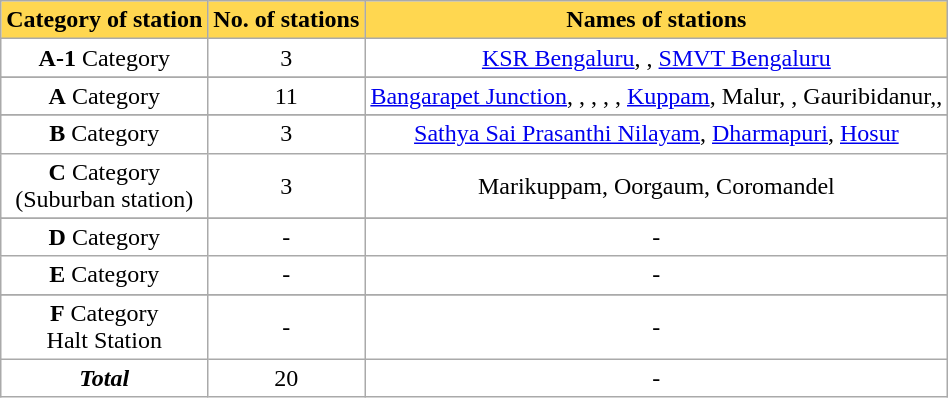<table class="wikitable sortable" style="background:#fff;">
<tr>
<th style="background:#ffd750;" !>Category of station</th>
<th style="background:#ffd750;" !>No. of stations</th>
<th style="background:#ffd750;" !>Names of stations</th>
</tr>
<tr>
<td style="text-align:center;"><strong>A-1</strong> Category</td>
<td style="text-align:center;">3</td>
<td style="text-align:center;"><a href='#'>KSR Bengaluru</a>, , <a href='#'>SMVT Bengaluru</a></td>
</tr>
<tr>
</tr>
<tr>
<td style="text-align:center;"><strong>A</strong> Category</td>
<td style="text-align:center;">11</td>
<td style="text-align:center;"><a href='#'>Bangarapet Junction</a>, , , , , <a href='#'>Kuppam</a>, Malur, , Gauribidanur,,</td>
</tr>
<tr>
</tr>
<tr>
<td style="text-align:center;"><strong>B</strong> Category</td>
<td style="text-align:center;">3</td>
<td style="text-align:center;"><a href='#'>Sathya Sai Prasanthi Nilayam</a>, <a href='#'>Dharmapuri</a>, <a href='#'>Hosur</a></td>
</tr>
<tr>
<td style="text-align:center;"><strong>C</strong> Category<br>(Suburban station)</td>
<td style="text-align:center;">3</td>
<td style="text-align:center;">Marikuppam, Oorgaum, Coromandel</td>
</tr>
<tr>
</tr>
<tr>
<td style="text-align:center;"><strong>D</strong> Category</td>
<td style="text-align:center;">-</td>
<td style="text-align:center;">-</td>
</tr>
<tr>
<td style="text-align:center;"><strong>E</strong> Category</td>
<td style="text-align:center;">-</td>
<td style="text-align:center;">-</td>
</tr>
<tr>
</tr>
<tr>
<td style="text-align:center;"><strong>F</strong> Category<br>Halt Station</td>
<td style="text-align:center;">-</td>
<td style="text-align:center;">-</td>
</tr>
<tr>
<td style="text-align:center;"><strong><em>Total</em></strong></td>
<td style="text-align:center;">20</td>
<td style="text-align:center;">-</td>
</tr>
</table>
